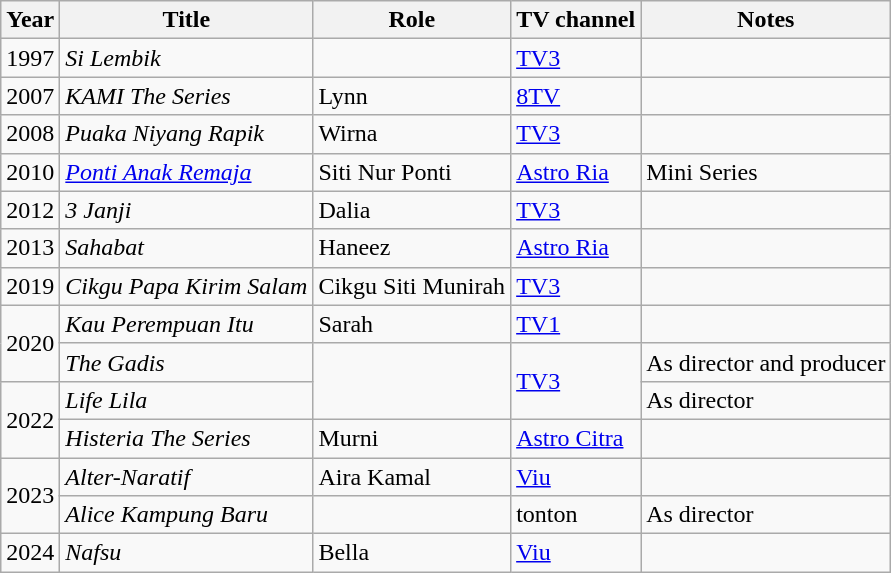<table class="wikitable">
<tr>
<th>Year</th>
<th>Title</th>
<th>Role</th>
<th>TV channel</th>
<th>Notes</th>
</tr>
<tr>
<td>1997</td>
<td><em>Si Lembik</em></td>
<td></td>
<td><a href='#'>TV3</a></td>
<td></td>
</tr>
<tr>
<td>2007</td>
<td><em>KAMI The Series</em></td>
<td>Lynn</td>
<td><a href='#'>8TV</a></td>
<td></td>
</tr>
<tr>
<td>2008</td>
<td><em>Puaka Niyang Rapik</em></td>
<td>Wirna</td>
<td><a href='#'>TV3</a></td>
<td></td>
</tr>
<tr>
<td>2010</td>
<td><em><a href='#'>Ponti Anak Remaja</a></em></td>
<td>Siti Nur Ponti</td>
<td><a href='#'>Astro Ria</a></td>
<td>Mini Series</td>
</tr>
<tr>
<td>2012</td>
<td><em>3 Janji</em></td>
<td>Dalia</td>
<td><a href='#'>TV3</a></td>
<td></td>
</tr>
<tr>
<td>2013</td>
<td><em>Sahabat</em></td>
<td>Haneez</td>
<td><a href='#'>Astro Ria</a></td>
<td></td>
</tr>
<tr>
<td>2019</td>
<td><em>Cikgu Papa Kirim Salam</em></td>
<td>Cikgu Siti Munirah</td>
<td><a href='#'>TV3</a></td>
<td></td>
</tr>
<tr>
<td rowspan="2">2020</td>
<td><em>Kau Perempuan Itu</em></td>
<td>Sarah</td>
<td><a href='#'>TV1</a></td>
<td></td>
</tr>
<tr>
<td><em>The Gadis</em></td>
<td rowspan=2></td>
<td rowspan=2><a href='#'>TV3</a></td>
<td>As director and producer</td>
</tr>
<tr>
<td rowspan="2">2022</td>
<td><em>Life Lila</em></td>
<td>As director</td>
</tr>
<tr>
<td><em>Histeria The Series</em></td>
<td>Murni</td>
<td><a href='#'>Astro Citra</a></td>
<td></td>
</tr>
<tr>
<td rowspan="2">2023</td>
<td><em>Alter-Naratif</em></td>
<td>Aira Kamal</td>
<td><a href='#'>Viu</a></td>
<td></td>
</tr>
<tr>
<td><em>Alice Kampung Baru</em></td>
<td></td>
<td>tonton</td>
<td>As director</td>
</tr>
<tr>
<td>2024</td>
<td><em>Nafsu</em></td>
<td>Bella</td>
<td><a href='#'>Viu</a></td>
<td></td>
</tr>
</table>
